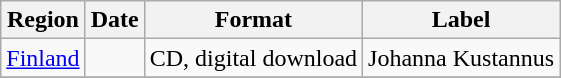<table class=wikitable>
<tr>
<th>Region</th>
<th>Date</th>
<th>Format</th>
<th>Label</th>
</tr>
<tr>
<td><a href='#'>Finland</a></td>
<td></td>
<td>CD, digital download</td>
<td>Johanna Kustannus</td>
</tr>
<tr>
</tr>
</table>
